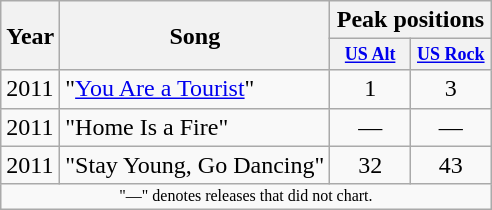<table class="wikitable">
<tr>
<th rowspan="2">Year</th>
<th rowspan="2">Song</th>
<th colspan="2">Peak positions</th>
</tr>
<tr>
<th style="width:4em;font-size:75%"><a href='#'>US Alt</a><br></th>
<th style="width:4em;font-size:75%"><a href='#'>US Rock</a><br></th>
</tr>
<tr>
<td>2011</td>
<td>"<a href='#'>You Are a Tourist</a>"</td>
<td align="center">1</td>
<td align="center">3</td>
</tr>
<tr>
<td>2011</td>
<td>"Home Is a Fire"</td>
<td align="center">—</td>
<td align="center">—</td>
</tr>
<tr>
<td>2011</td>
<td>"Stay Young, Go Dancing"</td>
<td align="center">32</td>
<td align="center">43</td>
</tr>
<tr>
<td align="center" colspan="13" style="font-size: 8pt">"—" denotes releases that did not chart.</td>
</tr>
</table>
